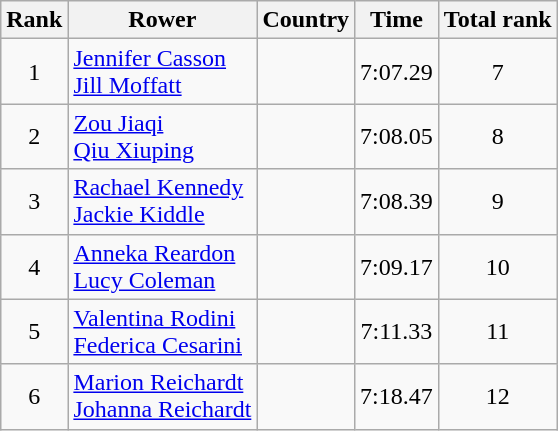<table class="wikitable" style="text-align:center">
<tr>
<th>Rank</th>
<th>Rower</th>
<th>Country</th>
<th>Time</th>
<th>Total rank</th>
</tr>
<tr>
<td>1</td>
<td align="left"><a href='#'>Jennifer Casson</a><br><a href='#'>Jill Moffatt</a></td>
<td align="left"></td>
<td>7:07.29</td>
<td>7</td>
</tr>
<tr>
<td>2</td>
<td align="left"><a href='#'>Zou Jiaqi</a><br><a href='#'>Qiu Xiuping</a></td>
<td align="left"></td>
<td>7:08.05</td>
<td>8</td>
</tr>
<tr>
<td>3</td>
<td align="left"><a href='#'>Rachael Kennedy</a><br><a href='#'>Jackie Kiddle</a></td>
<td align="left"></td>
<td>7:08.39</td>
<td>9</td>
</tr>
<tr>
<td>4</td>
<td align="left"><a href='#'>Anneka Reardon</a><br><a href='#'>Lucy Coleman</a></td>
<td align="left"></td>
<td>7:09.17</td>
<td>10</td>
</tr>
<tr>
<td>5</td>
<td align="left"><a href='#'>Valentina Rodini</a><br><a href='#'>Federica Cesarini</a></td>
<td align="left"></td>
<td>7:11.33</td>
<td>11</td>
</tr>
<tr>
<td>6</td>
<td align="left"><a href='#'>Marion Reichardt</a><br><a href='#'>Johanna Reichardt</a></td>
<td align="left"></td>
<td>7:18.47</td>
<td>12</td>
</tr>
</table>
